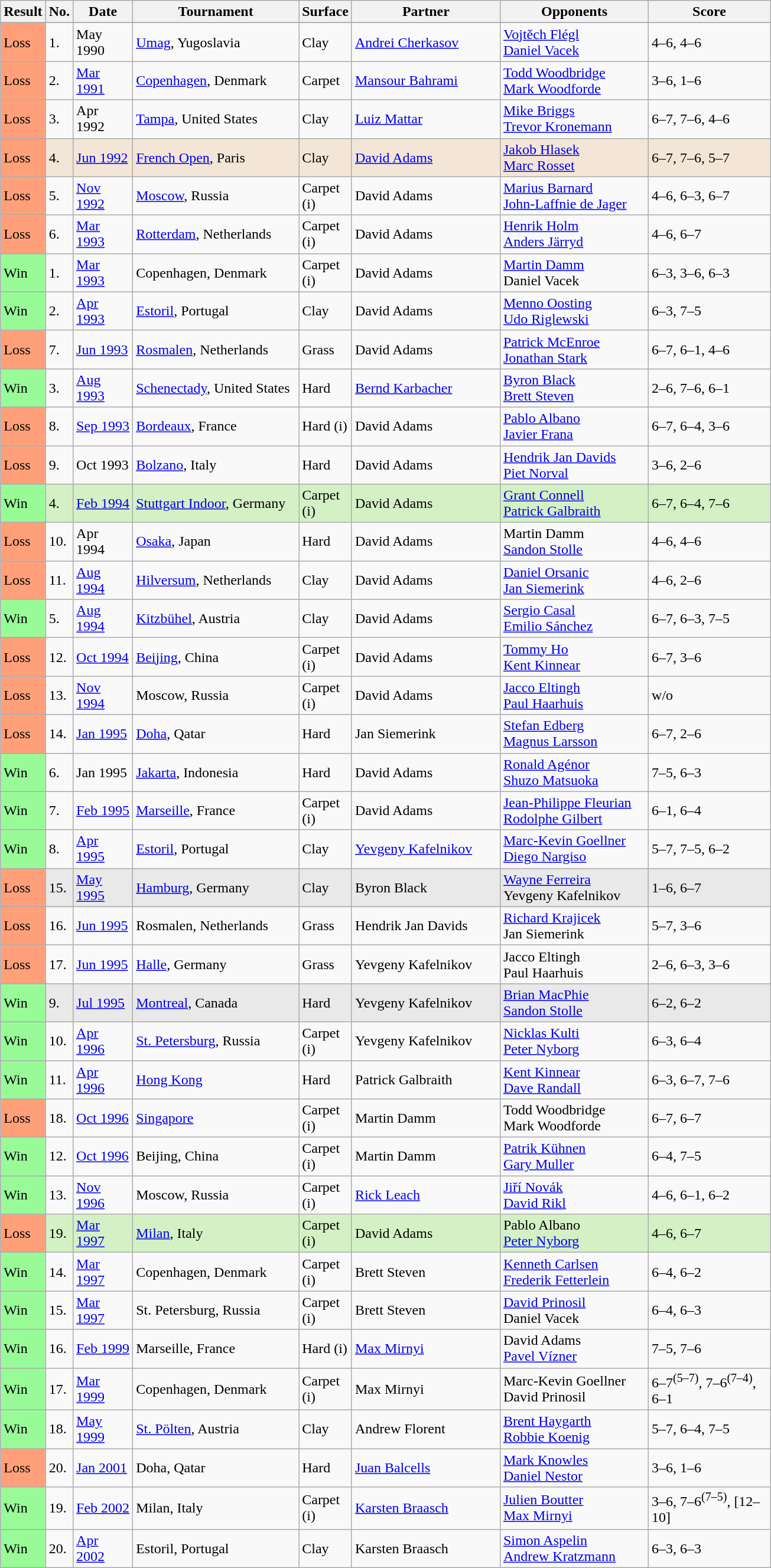<table class="sortable wikitable">
<tr>
<th style="width:40px">Result</th>
<th style="width:20px">No.</th>
<th style="width:60px">Date</th>
<th style="width:180px">Tournament</th>
<th style="width:50px">Surface</th>
<th style="width:160px">Partner</th>
<th style="width:160px">Opponents</th>
<th style="width:130px" class="unsortable">Score</th>
</tr>
<tr>
</tr>
<tr>
<td style="background:#ffa07a;">Loss</td>
<td>1.</td>
<td>May 1990</td>
<td><a href='#'>Umag</a>, Yugoslavia</td>
<td>Clay</td>
<td> <a href='#'>Andrei Cherkasov</a></td>
<td> <a href='#'>Vojtěch Flégl</a> <br>  <a href='#'>Daniel Vacek</a></td>
<td>4–6, 4–6</td>
</tr>
<tr>
<td style="background:#ffa07a;">Loss</td>
<td>2.</td>
<td><a href='#'>Mar 1991</a></td>
<td><a href='#'>Copenhagen</a>, Denmark</td>
<td>Carpet</td>
<td> <a href='#'>Mansour Bahrami</a></td>
<td> <a href='#'>Todd Woodbridge</a> <br>  <a href='#'>Mark Woodforde</a></td>
<td>3–6, 1–6</td>
</tr>
<tr>
<td style="background:#ffa07a;">Loss</td>
<td>3.</td>
<td>Apr 1992</td>
<td><a href='#'>Tampa</a>, United States</td>
<td>Clay</td>
<td> <a href='#'>Luiz Mattar</a></td>
<td> <a href='#'>Mike Briggs</a> <br>  <a href='#'>Trevor Kronemann</a></td>
<td>6–7, 7–6, 4–6</td>
</tr>
<tr style="background:#f3e6d7;">
<td style="background:#ffa07a;">Loss</td>
<td>4.</td>
<td><a href='#'>Jun 1992</a></td>
<td><a href='#'>French Open</a>, Paris</td>
<td>Clay</td>
<td> <a href='#'>David Adams</a></td>
<td> <a href='#'>Jakob Hlasek</a> <br>  <a href='#'>Marc Rosset</a></td>
<td>6–7, 7–6, 5–7</td>
</tr>
<tr>
<td style="background:#ffa07a;">Loss</td>
<td>5.</td>
<td><a href='#'>Nov 1992</a></td>
<td><a href='#'>Moscow</a>, Russia</td>
<td>Carpet (i)</td>
<td> David Adams</td>
<td> <a href='#'>Marius Barnard</a><br>  <a href='#'>John-Laffnie de Jager</a></td>
<td>4–6, 6–3, 6–7</td>
</tr>
<tr>
<td style="background:#ffa07a;">Loss</td>
<td>6.</td>
<td><a href='#'>Mar 1993</a></td>
<td><a href='#'>Rotterdam</a>, Netherlands</td>
<td>Carpet (i)</td>
<td> David Adams</td>
<td> <a href='#'>Henrik Holm</a> <br>  <a href='#'>Anders Järryd</a></td>
<td>4–6, 6–7</td>
</tr>
<tr>
<td style="background:#98fb98;">Win</td>
<td>1.</td>
<td><a href='#'>Mar 1993</a></td>
<td>Copenhagen, Denmark</td>
<td>Carpet (i)</td>
<td> David Adams</td>
<td> <a href='#'>Martin Damm</a> <br>  Daniel Vacek</td>
<td>6–3, 3–6, 6–3</td>
</tr>
<tr>
<td style="background:#98fb98;">Win</td>
<td>2.</td>
<td><a href='#'>Apr 1993</a></td>
<td><a href='#'>Estoril</a>, Portugal</td>
<td>Clay</td>
<td> David Adams</td>
<td> <a href='#'>Menno Oosting</a> <br>  <a href='#'>Udo Riglewski</a></td>
<td>6–3, 7–5</td>
</tr>
<tr>
<td style="background:#ffa07a;">Loss</td>
<td>7.</td>
<td><a href='#'>Jun 1993</a></td>
<td><a href='#'>Rosmalen</a>, Netherlands</td>
<td>Grass</td>
<td> David Adams</td>
<td> <a href='#'>Patrick McEnroe</a> <br>  <a href='#'>Jonathan Stark</a></td>
<td>6–7, 6–1, 4–6</td>
</tr>
<tr>
<td style="background:#98fb98;">Win</td>
<td>3.</td>
<td><a href='#'>Aug 1993</a></td>
<td><a href='#'>Schenectady</a>, United States</td>
<td>Hard</td>
<td> <a href='#'>Bernd Karbacher</a></td>
<td> <a href='#'>Byron Black</a> <br>  <a href='#'>Brett Steven</a></td>
<td>2–6, 7–6, 6–1</td>
</tr>
<tr>
<td style="background:#ffa07a;">Loss</td>
<td>8.</td>
<td><a href='#'>Sep 1993</a></td>
<td><a href='#'>Bordeaux</a>, France</td>
<td>Hard (i)</td>
<td> David Adams</td>
<td> <a href='#'>Pablo Albano</a> <br>  <a href='#'>Javier Frana</a></td>
<td>6–7, 6–4, 3–6</td>
</tr>
<tr>
<td style="background:#ffa07a;">Loss</td>
<td>9.</td>
<td>Oct 1993</td>
<td><a href='#'>Bolzano</a>, Italy</td>
<td>Hard</td>
<td> David Adams</td>
<td> <a href='#'>Hendrik Jan Davids</a> <br>  <a href='#'>Piet Norval</a></td>
<td>3–6, 2–6</td>
</tr>
<tr style="background:#d4f1c5;">
<td style="background:#98fb98;">Win</td>
<td>4.</td>
<td><a href='#'>Feb 1994</a></td>
<td><a href='#'>Stuttgart Indoor</a>, Germany</td>
<td>Carpet (i)</td>
<td> David Adams</td>
<td> <a href='#'>Grant Connell</a> <br>  <a href='#'>Patrick Galbraith</a></td>
<td>6–7, 6–4, 7–6</td>
</tr>
<tr>
<td style="background:#ffa07a;">Loss</td>
<td>10.</td>
<td>Apr 1994</td>
<td><a href='#'>Osaka</a>, Japan</td>
<td>Hard</td>
<td> David Adams</td>
<td> Martin Damm <br>  <a href='#'>Sandon Stolle</a></td>
<td>4–6, 4–6</td>
</tr>
<tr>
<td style="background:#ffa07a;">Loss</td>
<td>11.</td>
<td><a href='#'>Aug 1994</a></td>
<td><a href='#'>Hilversum</a>, Netherlands</td>
<td>Clay</td>
<td> David Adams</td>
<td> <a href='#'>Daniel Orsanic</a> <br>  <a href='#'>Jan Siemerink</a></td>
<td>4–6, 2–6</td>
</tr>
<tr>
<td style="background:#98fb98;">Win</td>
<td>5.</td>
<td><a href='#'>Aug 1994</a></td>
<td><a href='#'>Kitzbühel</a>, Austria</td>
<td>Clay</td>
<td> David Adams</td>
<td> <a href='#'>Sergio Casal</a> <br>  <a href='#'>Emilio Sánchez</a></td>
<td>6–7, 6–3, 7–5</td>
</tr>
<tr>
<td style="background:#ffa07a;">Loss</td>
<td>12.</td>
<td><a href='#'>Oct 1994</a></td>
<td><a href='#'>Beijing</a>, China</td>
<td>Carpet (i)</td>
<td> David Adams</td>
<td> <a href='#'>Tommy Ho</a> <br>  <a href='#'>Kent Kinnear</a></td>
<td>6–7, 3–6</td>
</tr>
<tr>
<td style="background:#ffa07a;">Loss</td>
<td>13.</td>
<td><a href='#'>Nov 1994</a></td>
<td>Moscow, Russia</td>
<td>Carpet (i)</td>
<td> David Adams</td>
<td> <a href='#'>Jacco Eltingh</a> <br>  <a href='#'>Paul Haarhuis</a></td>
<td>w/o</td>
</tr>
<tr>
<td style="background:#ffa07a;">Loss</td>
<td>14.</td>
<td><a href='#'>Jan 1995</a></td>
<td><a href='#'>Doha</a>, Qatar</td>
<td>Hard</td>
<td> Jan Siemerink</td>
<td> <a href='#'>Stefan Edberg</a> <br>  <a href='#'>Magnus Larsson</a></td>
<td>6–7, 2–6</td>
</tr>
<tr>
<td style="background:#98fb98;">Win</td>
<td>6.</td>
<td>Jan 1995</td>
<td><a href='#'>Jakarta</a>, Indonesia</td>
<td>Hard</td>
<td> David Adams</td>
<td> <a href='#'>Ronald Agénor</a> <br>  <a href='#'>Shuzo Matsuoka</a></td>
<td>7–5, 6–3</td>
</tr>
<tr>
<td style="background:#98fb98;">Win</td>
<td>7.</td>
<td><a href='#'>Feb 1995</a></td>
<td><a href='#'>Marseille</a>, France</td>
<td>Carpet (i)</td>
<td> David Adams</td>
<td> <a href='#'>Jean-Philippe Fleurian</a> <br>  <a href='#'>Rodolphe Gilbert</a></td>
<td>6–1, 6–4</td>
</tr>
<tr>
<td style="background:#98fb98;">Win</td>
<td>8.</td>
<td><a href='#'>Apr 1995</a></td>
<td><a href='#'>Estoril</a>, Portugal</td>
<td>Clay</td>
<td> <a href='#'>Yevgeny Kafelnikov</a></td>
<td> <a href='#'>Marc-Kevin Goellner</a> <br>  <a href='#'>Diego Nargiso</a></td>
<td>5–7, 7–5, 6–2</td>
</tr>
<tr style="background:#e9e9e9;">
<td style="background:#ffa07a;">Loss</td>
<td>15.</td>
<td><a href='#'>May 1995</a></td>
<td><a href='#'>Hamburg</a>, Germany</td>
<td>Clay</td>
<td> Byron Black</td>
<td> <a href='#'>Wayne Ferreira</a> <br>  Yevgeny Kafelnikov</td>
<td>1–6, 6–7</td>
</tr>
<tr>
<td style="background:#ffa07a;">Loss</td>
<td>16.</td>
<td><a href='#'>Jun 1995</a></td>
<td>Rosmalen, Netherlands</td>
<td>Grass</td>
<td> Hendrik Jan Davids</td>
<td> <a href='#'>Richard Krajicek</a> <br>  Jan Siemerink</td>
<td>5–7, 3–6</td>
</tr>
<tr>
<td style="background:#ffa07a;">Loss</td>
<td>17.</td>
<td><a href='#'>Jun 1995</a></td>
<td><a href='#'>Halle</a>, Germany</td>
<td>Grass</td>
<td> Yevgeny Kafelnikov</td>
<td> Jacco Eltingh <br>  Paul Haarhuis</td>
<td>2–6, 6–3, 3–6</td>
</tr>
<tr style="background:#e9e9e9;">
<td style="background:#98fb98;">Win</td>
<td>9.</td>
<td><a href='#'>Jul 1995</a></td>
<td><a href='#'>Montreal</a>, Canada</td>
<td>Hard</td>
<td> Yevgeny Kafelnikov</td>
<td> <a href='#'>Brian MacPhie</a> <br>  <a href='#'>Sandon Stolle</a></td>
<td>6–2, 6–2</td>
</tr>
<tr>
<td style="background:#98fb98;">Win</td>
<td>10.</td>
<td><a href='#'>Apr 1996</a></td>
<td><a href='#'>St. Petersburg</a>, Russia</td>
<td>Carpet (i)</td>
<td> Yevgeny Kafelnikov</td>
<td> <a href='#'>Nicklas Kulti</a> <br>  <a href='#'>Peter Nyborg</a></td>
<td>6–3, 6–4</td>
</tr>
<tr>
<td style="background:#98fb98;">Win</td>
<td>11.</td>
<td><a href='#'>Apr 1996</a></td>
<td><a href='#'>Hong Kong</a></td>
<td>Hard</td>
<td> Patrick Galbraith</td>
<td> <a href='#'>Kent Kinnear</a> <br>  <a href='#'>Dave Randall</a></td>
<td>6–3, 6–7, 7–6</td>
</tr>
<tr>
<td style="background:#ffa07a;">Loss</td>
<td>18.</td>
<td><a href='#'>Oct 1996</a></td>
<td><a href='#'>Singapore</a></td>
<td>Carpet (i)</td>
<td> Martin Damm</td>
<td> Todd Woodbridge <br>  Mark Woodforde</td>
<td>6–7, 6–7</td>
</tr>
<tr>
<td style="background:#98fb98;">Win</td>
<td>12.</td>
<td><a href='#'>Oct 1996</a></td>
<td>Beijing, China</td>
<td>Carpet (i)</td>
<td> Martin Damm</td>
<td> <a href='#'>Patrik Kühnen</a> <br>  <a href='#'>Gary Muller</a></td>
<td>6–4, 7–5</td>
</tr>
<tr>
<td style="background:#98fb98;">Win</td>
<td>13.</td>
<td><a href='#'>Nov 1996</a></td>
<td>Moscow, Russia</td>
<td>Carpet (i)</td>
<td> <a href='#'>Rick Leach</a></td>
<td> <a href='#'>Jiří Novák</a> <br>  <a href='#'>David Rikl</a></td>
<td>4–6, 6–1, 6–2</td>
</tr>
<tr style="background:#d4f1c5;">
<td style="background:#ffa07a;">Loss</td>
<td>19.</td>
<td><a href='#'>Mar 1997</a></td>
<td><a href='#'>Milan</a>, Italy</td>
<td>Carpet (i)</td>
<td> David Adams</td>
<td> Pablo Albano <br>  <a href='#'>Peter Nyborg</a></td>
<td>4–6, 6–7</td>
</tr>
<tr>
<td style="background:#98fb98;">Win</td>
<td>14.</td>
<td><a href='#'>Mar 1997</a></td>
<td>Copenhagen, Denmark</td>
<td>Carpet (i)</td>
<td> Brett Steven</td>
<td> <a href='#'>Kenneth Carlsen</a> <br>  <a href='#'>Frederik Fetterlein</a></td>
<td>6–4, 6–2</td>
</tr>
<tr>
<td style="background:#98fb98;">Win</td>
<td>15.</td>
<td><a href='#'>Mar 1997</a></td>
<td>St. Petersburg, Russia</td>
<td>Carpet (i)</td>
<td> Brett Steven</td>
<td> <a href='#'>David Prinosil</a> <br>  Daniel Vacek</td>
<td>6–4, 6–3</td>
</tr>
<tr>
<td style="background:#98fb98;">Win</td>
<td>16.</td>
<td><a href='#'>Feb 1999</a></td>
<td>Marseille, France</td>
<td>Hard (i)</td>
<td> <a href='#'>Max Mirnyi</a></td>
<td> David Adams <br>  <a href='#'>Pavel Vízner</a></td>
<td>7–5, 7–6</td>
</tr>
<tr>
<td style="background:#98fb98;">Win</td>
<td>17.</td>
<td><a href='#'>Mar 1999</a></td>
<td>Copenhagen, Denmark</td>
<td>Carpet (i)</td>
<td> Max Mirnyi</td>
<td> Marc-Kevin Goellner <br>  David Prinosil</td>
<td>6–7<sup>(5–7)</sup>, 7–6<sup>(7–4)</sup>, 6–1</td>
</tr>
<tr>
<td style="background:#98fb98;">Win</td>
<td>18.</td>
<td><a href='#'>May 1999</a></td>
<td><a href='#'>St. Pölten</a>, Austria</td>
<td>Clay</td>
<td> Andrew Florent</td>
<td> <a href='#'>Brent Haygarth</a> <br>  <a href='#'>Robbie Koenig</a></td>
<td>5–7, 6–4, 7–5</td>
</tr>
<tr>
<td style="background:#ffa07a;">Loss</td>
<td>20.</td>
<td><a href='#'>Jan 2001</a></td>
<td>Doha, Qatar</td>
<td>Hard</td>
<td> <a href='#'>Juan Balcells</a></td>
<td> <a href='#'>Mark Knowles</a> <br>  <a href='#'>Daniel Nestor</a></td>
<td>3–6, 1–6</td>
</tr>
<tr>
<td style="background:#98fb98;">Win</td>
<td>19.</td>
<td><a href='#'>Feb 2002</a></td>
<td>Milan, Italy</td>
<td>Carpet (i)</td>
<td> <a href='#'>Karsten Braasch</a></td>
<td> <a href='#'>Julien Boutter</a> <br>  <a href='#'>Max Mirnyi</a></td>
<td>3–6, 7–6<sup>(7–5)</sup>, [12–10]</td>
</tr>
<tr>
<td style="background:#98fb98;">Win</td>
<td>20.</td>
<td><a href='#'>Apr 2002</a></td>
<td>Estoril, Portugal</td>
<td>Clay</td>
<td> Karsten Braasch</td>
<td> <a href='#'>Simon Aspelin</a> <br>  <a href='#'>Andrew Kratzmann</a></td>
<td>6–3, 6–3</td>
</tr>
</table>
